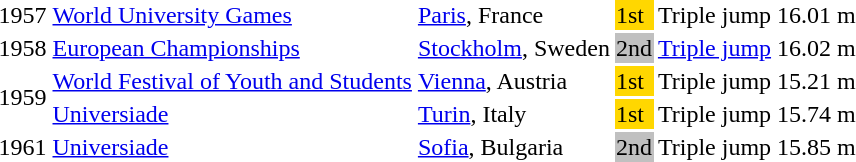<table>
<tr>
<td>1957</td>
<td><a href='#'>World University Games</a></td>
<td><a href='#'>Paris</a>, France</td>
<td bgcolor=gold>1st</td>
<td>Triple jump</td>
<td>16.01 m</td>
</tr>
<tr>
<td>1958</td>
<td><a href='#'>European Championships</a></td>
<td><a href='#'>Stockholm</a>, Sweden</td>
<td bgcolor=silver>2nd</td>
<td><a href='#'>Triple jump</a></td>
<td>16.02 m</td>
</tr>
<tr>
<td rowspan=2>1959</td>
<td><a href='#'>World Festival of Youth and Students</a></td>
<td><a href='#'>Vienna</a>, Austria</td>
<td bgcolor=gold>1st</td>
<td>Triple jump</td>
<td>15.21 m</td>
</tr>
<tr>
<td><a href='#'>Universiade</a></td>
<td><a href='#'>Turin</a>, Italy</td>
<td bgcolor=gold>1st</td>
<td>Triple jump</td>
<td>15.74 m</td>
</tr>
<tr>
<td>1961</td>
<td><a href='#'>Universiade</a></td>
<td><a href='#'>Sofia</a>, Bulgaria</td>
<td bgcolor=silver>2nd</td>
<td>Triple jump</td>
<td>15.85 m</td>
</tr>
</table>
